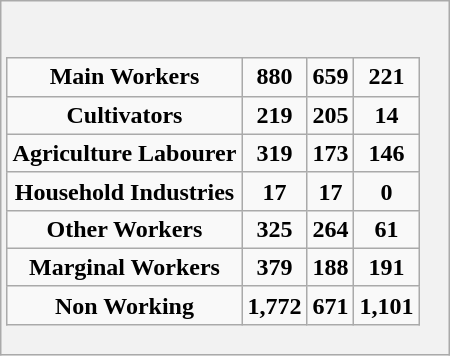<table class="wikitable">
<tr>
<th><br><table class="wikitable">
<tr>
<td>Main Workers</td>
<td>880</td>
<td>659</td>
<td>221</td>
</tr>
<tr>
<td>Cultivators</td>
<td>219</td>
<td>205</td>
<td>14</td>
</tr>
<tr>
<td>Agriculture Labourer</td>
<td>319</td>
<td>173</td>
<td>146</td>
</tr>
<tr>
<td>Household Industries</td>
<td>17</td>
<td>17</td>
<td>0</td>
</tr>
<tr>
<td>Other Workers</td>
<td>325</td>
<td>264</td>
<td>61</td>
</tr>
<tr>
<td>Marginal Workers</td>
<td>379</td>
<td>188</td>
<td>191</td>
</tr>
<tr>
<td>Non Working</td>
<td>1,772</td>
<td>671</td>
<td>1,101</td>
</tr>
</table>
</th>
</tr>
</table>
